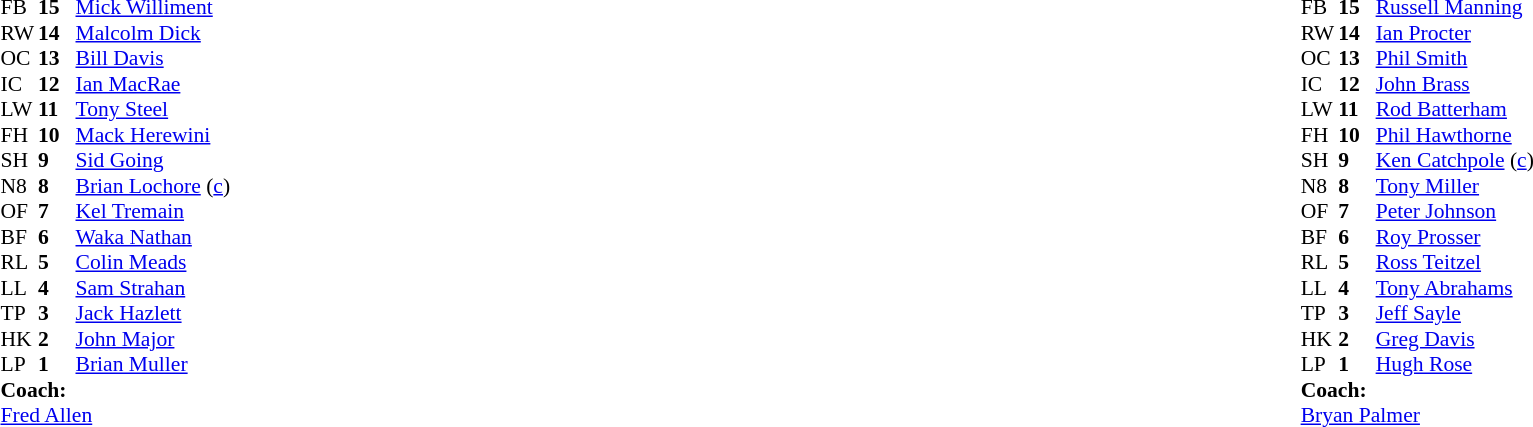<table style="width:100%;">
<tr>
<td style="vertical-align:top; width:50%;"><br><table style="font-size: 90%" cellspacing="0" cellpadding="0">
<tr>
<th width="25"></th>
<th width="25"></th>
</tr>
<tr>
<td>FB</td>
<td><strong>15</strong></td>
<td><a href='#'>Mick Williment</a></td>
</tr>
<tr>
<td>RW</td>
<td><strong>14</strong></td>
<td><a href='#'>Malcolm Dick</a></td>
</tr>
<tr>
<td>OC</td>
<td><strong>13</strong></td>
<td><a href='#'>Bill Davis</a></td>
</tr>
<tr>
<td>IC</td>
<td><strong>12</strong></td>
<td><a href='#'>Ian MacRae</a></td>
</tr>
<tr>
<td>LW</td>
<td><strong>11</strong></td>
<td><a href='#'>Tony Steel</a></td>
</tr>
<tr>
<td>FH</td>
<td><strong>10</strong></td>
<td><a href='#'>Mack Herewini</a></td>
</tr>
<tr>
<td>SH</td>
<td><strong>9</strong></td>
<td><a href='#'>Sid Going</a></td>
</tr>
<tr>
<td>N8</td>
<td><strong>8</strong></td>
<td><a href='#'>Brian Lochore</a> (<a href='#'>c</a>)</td>
</tr>
<tr>
<td>OF</td>
<td><strong>7</strong></td>
<td><a href='#'>Kel Tremain</a></td>
</tr>
<tr>
<td>BF</td>
<td><strong>6</strong></td>
<td><a href='#'>Waka Nathan</a></td>
</tr>
<tr>
<td>RL</td>
<td><strong>5</strong></td>
<td><a href='#'>Colin Meads</a></td>
</tr>
<tr>
<td>LL</td>
<td><strong>4</strong></td>
<td><a href='#'>Sam Strahan</a></td>
</tr>
<tr>
<td>TP</td>
<td><strong>3</strong></td>
<td><a href='#'>Jack Hazlett</a></td>
</tr>
<tr>
<td>HK</td>
<td><strong>2</strong></td>
<td><a href='#'>John Major</a></td>
</tr>
<tr>
<td>LP</td>
<td><strong>1</strong></td>
<td><a href='#'>Brian Muller</a></td>
</tr>
<tr>
<td colspan="3"><strong>Coach:</strong></td>
</tr>
<tr>
<td colspan="4"><a href='#'>Fred Allen</a></td>
</tr>
</table>
</td>
<td style="vertical-align:top; width:50%;"><br><table cellspacing="0" cellpadding="0" style="font-size:90%; margin:auto;">
<tr>
<th width="25"></th>
<th width="25"></th>
</tr>
<tr>
<td>FB</td>
<td><strong>15</strong></td>
<td><a href='#'>Russell Manning</a></td>
</tr>
<tr>
<td>RW</td>
<td><strong>14</strong></td>
<td><a href='#'>Ian Procter</a></td>
</tr>
<tr>
<td>OC</td>
<td><strong>13</strong></td>
<td><a href='#'>Phil Smith</a></td>
</tr>
<tr>
<td>IC</td>
<td><strong>12</strong></td>
<td><a href='#'>John Brass</a></td>
</tr>
<tr>
<td>LW</td>
<td><strong>11</strong></td>
<td><a href='#'>Rod Batterham</a></td>
</tr>
<tr>
<td>FH</td>
<td><strong>10</strong></td>
<td><a href='#'>Phil Hawthorne</a></td>
</tr>
<tr>
<td>SH</td>
<td><strong>9</strong></td>
<td><a href='#'>Ken Catchpole</a> (<a href='#'>c</a>)</td>
</tr>
<tr>
<td>N8</td>
<td><strong>8</strong></td>
<td><a href='#'>Tony Miller</a></td>
</tr>
<tr>
<td>OF</td>
<td><strong>7</strong></td>
<td><a href='#'>Peter Johnson</a></td>
</tr>
<tr>
<td>BF</td>
<td><strong>6</strong></td>
<td><a href='#'>Roy Prosser</a></td>
</tr>
<tr>
<td>RL</td>
<td><strong>5</strong></td>
<td><a href='#'>Ross Teitzel</a></td>
</tr>
<tr>
<td>LL</td>
<td><strong>4</strong></td>
<td><a href='#'>Tony Abrahams</a></td>
</tr>
<tr>
<td>TP</td>
<td><strong>3</strong></td>
<td><a href='#'>Jeff Sayle</a></td>
</tr>
<tr>
<td>HK</td>
<td><strong>2</strong></td>
<td><a href='#'>Greg Davis</a></td>
</tr>
<tr>
<td>LP</td>
<td><strong>1</strong></td>
<td><a href='#'>Hugh Rose</a></td>
</tr>
<tr>
<td colspan="3"><strong>Coach:</strong></td>
</tr>
<tr>
<td colspan="4"><a href='#'>Bryan Palmer</a></td>
</tr>
</table>
</td>
</tr>
</table>
